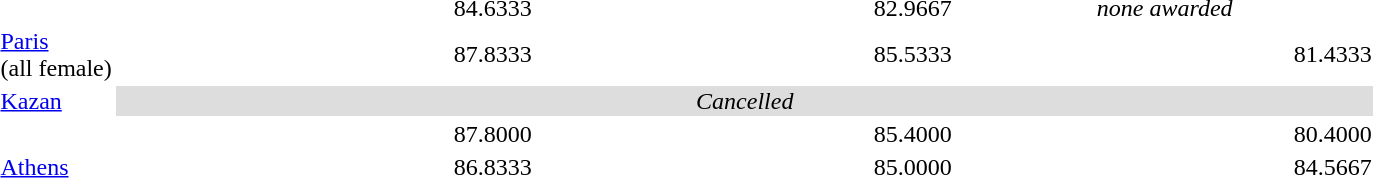<table>
<tr>
<td><br></td>
<td width=220></td>
<td>84.6333</td>
<td width=220></td>
<td>82.9667</td>
<td width=220 colspan="2" align=center><em>none awarded</em></td>
</tr>
<tr>
<td> <a href='#'>Paris</a><br>(all female)</td>
<td width=220></td>
<td>87.8333</td>
<td width=220></td>
<td>85.5333</td>
<td width=220></td>
<td>81.4333</td>
</tr>
<tr>
<td> <a href='#'>Kazan</a></td>
<td bgcolor="#DDDDDD" align=center colspan=6><em>Cancelled</em></td>
</tr>
<tr>
<td></td>
<td width=220></td>
<td>87.8000</td>
<td width=220></td>
<td>85.4000</td>
<td width=220></td>
<td>80.4000</td>
</tr>
<tr>
<td> <a href='#'>Athens</a></td>
<td width=220></td>
<td>86.8333</td>
<td width=220></td>
<td>85.0000</td>
<td width=220></td>
<td>84.5667</td>
</tr>
</table>
